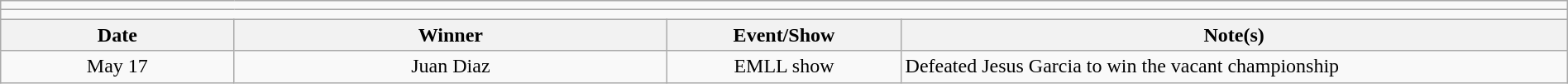<table class="wikitable" style="text-align:center; width:100%;">
<tr>
<td colspan=5></td>
</tr>
<tr>
<td colspan=5><strong></strong></td>
</tr>
<tr>
<th width=14%>Date</th>
<th width=26%>Winner</th>
<th width=14%>Event/Show</th>
<th width=40%>Note(s)</th>
</tr>
<tr>
<td>May 17</td>
<td>Juan Diaz</td>
<td>EMLL show</td>
<td align=left>Defeated Jesus Garcia to win the vacant championship</td>
</tr>
</table>
